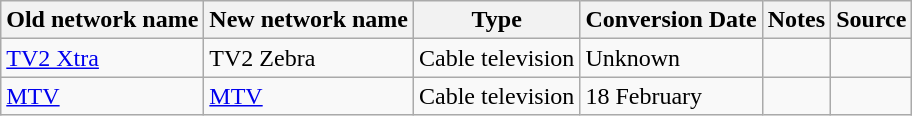<table class="wikitable">
<tr>
<th>Old network name</th>
<th>New network name</th>
<th>Type</th>
<th>Conversion Date</th>
<th>Notes</th>
<th>Source</th>
</tr>
<tr>
<td><a href='#'>TV2 Xtra</a></td>
<td>TV2 Zebra</td>
<td>Cable television</td>
<td>Unknown</td>
<td></td>
<td></td>
</tr>
<tr>
<td><a href='#'>MTV</a></td>
<td><a href='#'>MTV</a></td>
<td>Cable television</td>
<td>18 February</td>
<td></td>
<td></td>
</tr>
</table>
